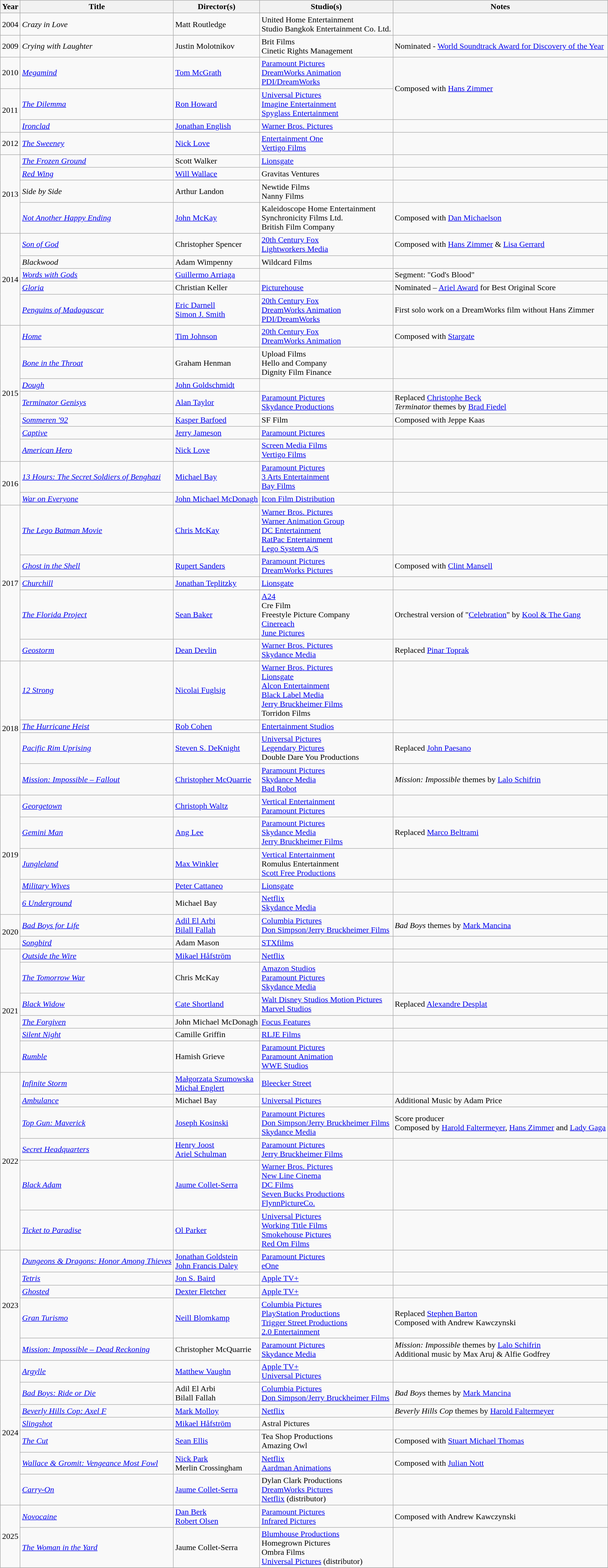<table class="wikitable sortable">
<tr>
<th>Year</th>
<th>Title</th>
<th>Director(s)</th>
<th>Studio(s)</th>
<th>Notes</th>
</tr>
<tr>
<td>2004</td>
<td><em>Crazy in Love</em></td>
<td>Matt Routledge</td>
<td>United Home Entertainment<br>Studio Bangkok Entertainment Co. Ltd.</td>
<td></td>
</tr>
<tr>
<td>2009</td>
<td><em>Crying with Laughter</em></td>
<td>Justin Molotnikov</td>
<td>Brit Films<br>Cinetic Rights Management</td>
<td>Nominated - <a href='#'>World Soundtrack Award for Discovery of the Year</a></td>
</tr>
<tr>
<td>2010</td>
<td><em><a href='#'>Megamind</a></em></td>
<td><a href='#'>Tom McGrath</a></td>
<td><a href='#'>Paramount Pictures</a><br><a href='#'>DreamWorks Animation</a><br><a href='#'>PDI/DreamWorks</a></td>
<td rowspan="2">Composed with <a href='#'>Hans Zimmer</a></td>
</tr>
<tr>
<td rowspan="2">2011</td>
<td><em><a href='#'>The Dilemma</a></em></td>
<td><a href='#'>Ron Howard</a></td>
<td><a href='#'>Universal Pictures</a><br><a href='#'>Imagine Entertainment</a><br><a href='#'>Spyglass Entertainment</a></td>
</tr>
<tr>
<td><em><a href='#'>Ironclad</a></em></td>
<td><a href='#'>Jonathan English</a></td>
<td><a href='#'>Warner Bros. Pictures</a></td>
<td></td>
</tr>
<tr>
<td>2012</td>
<td><em><a href='#'>The Sweeney</a></em></td>
<td><a href='#'>Nick Love</a></td>
<td><a href='#'>Entertainment One</a><br><a href='#'>Vertigo Films</a></td>
<td></td>
</tr>
<tr>
<td rowspan="4">2013</td>
<td><em><a href='#'>The Frozen Ground</a></em></td>
<td>Scott Walker</td>
<td><a href='#'>Lionsgate</a></td>
<td></td>
</tr>
<tr>
<td><em><a href='#'>Red Wing</a></em></td>
<td><a href='#'>Will Wallace</a></td>
<td>Gravitas Ventures</td>
<td></td>
</tr>
<tr>
<td><em>Side by Side</em></td>
<td>Arthur Landon</td>
<td>Newtide Films<br>Nanny Films</td>
<td></td>
</tr>
<tr>
<td><em><a href='#'>Not Another Happy Ending</a></em></td>
<td><a href='#'>John McKay</a></td>
<td>Kaleidoscope Home Entertainment<br>Synchronicity Films Ltd.<br>British Film Company</td>
<td>Composed with <a href='#'>Dan Michaelson</a></td>
</tr>
<tr>
<td rowspan="5">2014</td>
<td><em><a href='#'>Son of God</a></em></td>
<td>Christopher Spencer</td>
<td><a href='#'>20th Century Fox</a><br><a href='#'>Lightworkers Media</a></td>
<td>Composed with <a href='#'>Hans Zimmer</a> & <a href='#'>Lisa Gerrard</a></td>
</tr>
<tr>
<td><em>Blackwood</em></td>
<td>Adam Wimpenny</td>
<td>Wildcard Films</td>
<td></td>
</tr>
<tr>
<td><em><a href='#'>Words with Gods</a></em></td>
<td><a href='#'>Guillermo Arriaga</a></td>
<td></td>
<td>Segment: "God's Blood"</td>
</tr>
<tr>
<td><a href='#'><em>Gloria</em></a></td>
<td>Christian Keller</td>
<td><a href='#'>Picturehouse</a></td>
<td>Nominated – <a href='#'>Ariel Award</a> for Best Original Score</td>
</tr>
<tr>
<td><em><a href='#'>Penguins of Madagascar</a></em></td>
<td><a href='#'>Eric Darnell</a><br><a href='#'>Simon J. Smith</a></td>
<td><a href='#'>20th Century Fox</a><br><a href='#'>DreamWorks Animation</a><br><a href='#'>PDI/DreamWorks</a></td>
<td>First solo work on a DreamWorks film without Hans Zimmer</td>
</tr>
<tr>
<td rowspan="7">2015</td>
<td><em><a href='#'>Home</a></em></td>
<td><a href='#'>Tim Johnson</a></td>
<td><a href='#'>20th Century Fox</a><br><a href='#'>DreamWorks Animation</a></td>
<td>Composed with <a href='#'>Stargate</a></td>
</tr>
<tr>
<td><em><a href='#'>Bone in the Throat</a></em></td>
<td>Graham Henman</td>
<td>Upload Films<br>Hello and Company<br>Dignity Film Finance</td>
<td></td>
</tr>
<tr>
<td><a href='#'><em>Dough</em></a></td>
<td><a href='#'>John Goldschmidt</a></td>
<td></td>
<td></td>
</tr>
<tr>
<td><em><a href='#'>Terminator Genisys</a></em></td>
<td><a href='#'>Alan Taylor</a></td>
<td><a href='#'>Paramount Pictures</a><br><a href='#'>Skydance Productions</a></td>
<td>Replaced <a href='#'>Christophe Beck</a><br><em>Terminator</em> themes by <a href='#'>Brad Fiedel</a></td>
</tr>
<tr>
<td><em><a href='#'>Sommeren '92</a></em></td>
<td><a href='#'>Kasper Barfoed</a></td>
<td>SF Film</td>
<td>Composed with Jeppe Kaas</td>
</tr>
<tr>
<td><em><a href='#'>Captive</a></em></td>
<td><a href='#'>Jerry Jameson</a></td>
<td><a href='#'>Paramount Pictures</a></td>
<td></td>
</tr>
<tr>
<td><a href='#'><em>American Hero</em></a></td>
<td><a href='#'>Nick Love</a></td>
<td><a href='#'>Screen Media Films</a><br><a href='#'>Vertigo Films</a></td>
<td></td>
</tr>
<tr>
<td rowspan="2">2016</td>
<td><em><a href='#'>13 Hours: The Secret Soldiers of Benghazi</a></em></td>
<td><a href='#'>Michael Bay</a></td>
<td><a href='#'>Paramount Pictures</a><br><a href='#'>3 Arts Entertainment</a><br><a href='#'>Bay Films</a></td>
<td></td>
</tr>
<tr>
<td><em><a href='#'>War on Everyone</a></em></td>
<td><a href='#'>John Michael McDonagh</a></td>
<td><a href='#'>Icon Film Distribution</a></td>
<td></td>
</tr>
<tr>
<td rowspan="5">2017</td>
<td><em><a href='#'>The Lego Batman Movie</a></em></td>
<td><a href='#'>Chris McKay</a></td>
<td><a href='#'>Warner Bros. Pictures</a><br><a href='#'>Warner Animation Group</a><br><a href='#'>DC Entertainment</a><br><a href='#'>RatPac Entertainment</a><br><a href='#'>Lego System A/S</a></td>
<td></td>
</tr>
<tr>
<td><em><a href='#'>Ghost in the Shell</a></em></td>
<td><a href='#'>Rupert Sanders</a></td>
<td><a href='#'>Paramount Pictures</a><br><a href='#'>DreamWorks Pictures</a></td>
<td>Composed with <a href='#'>Clint Mansell</a></td>
</tr>
<tr>
<td><em><a href='#'>Churchill</a></em></td>
<td><a href='#'>Jonathan Teplitzky</a></td>
<td><a href='#'>Lionsgate</a></td>
<td></td>
</tr>
<tr>
<td><em><a href='#'>The Florida Project</a></em></td>
<td><a href='#'>Sean Baker</a></td>
<td><a href='#'>A24</a><br>Cre Film<br>Freestyle Picture Company<br><a href='#'>Cinereach</a><br><a href='#'>June Pictures</a></td>
<td>Orchestral version of "<a href='#'>Celebration</a>" by <a href='#'>Kool & The Gang</a></td>
</tr>
<tr>
<td><em><a href='#'>Geostorm</a></em></td>
<td><a href='#'>Dean Devlin</a></td>
<td><a href='#'>Warner Bros. Pictures</a><br><a href='#'>Skydance Media</a></td>
<td>Replaced <a href='#'>Pinar Toprak</a></td>
</tr>
<tr>
<td rowspan="4">2018</td>
<td><em><a href='#'>12 Strong</a></em></td>
<td><a href='#'>Nicolai Fuglsig</a></td>
<td><a href='#'>Warner Bros. Pictures</a><br><a href='#'>Lionsgate</a><br><a href='#'>Alcon Entertainment</a><br> <a href='#'>Black Label Media</a><br><a href='#'>Jerry Bruckheimer Films</a><br> Torridon Films</td>
<td></td>
</tr>
<tr>
<td><em><a href='#'>The Hurricane Heist</a></em></td>
<td><a href='#'>Rob Cohen</a></td>
<td><a href='#'>Entertainment Studios</a></td>
<td></td>
</tr>
<tr>
<td><em><a href='#'>Pacific Rim Uprising</a></em></td>
<td><a href='#'>Steven S. DeKnight</a></td>
<td><a href='#'>Universal Pictures</a><br><a href='#'>Legendary Pictures</a><br>Double Dare You Productions</td>
<td>Replaced <a href='#'>John Paesano</a></td>
</tr>
<tr>
<td><em><a href='#'>Mission: Impossible – Fallout</a></em></td>
<td><a href='#'>Christopher McQuarrie</a></td>
<td><a href='#'>Paramount Pictures</a><br><a href='#'>Skydance Media</a><br><a href='#'>Bad Robot</a></td>
<td><em>Mission: Impossible</em> themes by <a href='#'>Lalo Schifrin</a></td>
</tr>
<tr>
<td rowspan="5">2019</td>
<td><em><a href='#'>Georgetown</a></em></td>
<td><a href='#'>Christoph Waltz</a></td>
<td><a href='#'>Vertical Entertainment</a><br><a href='#'>Paramount Pictures</a></td>
<td></td>
</tr>
<tr>
<td><em><a href='#'>Gemini Man</a></em></td>
<td><a href='#'>Ang Lee</a></td>
<td><a href='#'>Paramount Pictures</a><br><a href='#'>Skydance Media</a><br><a href='#'>Jerry Bruckheimer Films</a></td>
<td>Replaced <a href='#'>Marco Beltrami</a></td>
</tr>
<tr>
<td><a href='#'><em>Jungleland</em></a></td>
<td><a href='#'>Max Winkler</a></td>
<td><a href='#'>Vertical Entertainment</a><br>Romulus Entertainment<br><a href='#'>Scott Free Productions</a></td>
<td></td>
</tr>
<tr>
<td><em><a href='#'>Military Wives</a></em></td>
<td><a href='#'>Peter Cattaneo</a></td>
<td><a href='#'>Lionsgate</a></td>
<td></td>
</tr>
<tr>
<td><em><a href='#'>6 Underground</a></em></td>
<td>Michael Bay</td>
<td><a href='#'>Netflix</a><br><a href='#'>Skydance Media</a></td>
<td></td>
</tr>
<tr>
<td rowspan="2">2020</td>
<td><em><a href='#'>Bad Boys for Life</a></em></td>
<td><a href='#'>Adil El Arbi<br>Bilall Fallah</a></td>
<td><a href='#'>Columbia Pictures</a><br><a href='#'>Don Simpson/Jerry Bruckheimer Films</a></td>
<td><em>Bad Boys</em> themes by <a href='#'>Mark Mancina</a></td>
</tr>
<tr>
<td><em><a href='#'>Songbird</a></em></td>
<td>Adam Mason</td>
<td><a href='#'>STXfilms</a></td>
<td></td>
</tr>
<tr>
<td rowspan="6">2021</td>
<td><em><a href='#'>Outside the Wire</a></em></td>
<td><a href='#'>Mikael Håfström</a></td>
<td><a href='#'>Netflix</a></td>
<td></td>
</tr>
<tr>
<td><em><a href='#'>The Tomorrow War</a></em></td>
<td>Chris McKay</td>
<td><a href='#'>Amazon Studios</a><br><a href='#'>Paramount Pictures</a><br><a href='#'>Skydance Media</a></td>
<td></td>
</tr>
<tr>
<td><em><a href='#'>Black Widow</a></em></td>
<td><a href='#'>Cate Shortland</a></td>
<td><a href='#'>Walt Disney Studios Motion Pictures</a><br><a href='#'>Marvel Studios</a></td>
<td>Replaced <a href='#'>Alexandre Desplat</a></td>
</tr>
<tr>
<td><em><a href='#'>The Forgiven</a></em></td>
<td>John Michael McDonagh</td>
<td><a href='#'>Focus Features</a></td>
<td></td>
</tr>
<tr>
<td><em><a href='#'>Silent Night</a></em></td>
<td>Camille Griffin</td>
<td><a href='#'>RLJE Films</a></td>
<td></td>
</tr>
<tr>
<td><em><a href='#'>Rumble</a></em></td>
<td>Hamish Grieve</td>
<td><a href='#'>Paramount Pictures</a><br><a href='#'>Paramount Animation</a><br><a href='#'>WWE Studios</a></td>
<td></td>
</tr>
<tr>
<td rowspan="6">2022</td>
<td><em><a href='#'>Infinite Storm</a></em></td>
<td><a href='#'>Małgorzata Szumowska</a><br><a href='#'>Michał Englert</a></td>
<td><a href='#'>Bleecker Street</a></td>
<td></td>
</tr>
<tr>
<td><em><a href='#'>Ambulance</a></em></td>
<td>Michael Bay</td>
<td><a href='#'>Universal Pictures</a></td>
<td>Additional Music by Adam Price</td>
</tr>
<tr>
<td><em><a href='#'>Top Gun: Maverick</a></em></td>
<td><a href='#'>Joseph Kosinski</a></td>
<td><a href='#'>Paramount Pictures</a><br><a href='#'>Don Simpson/Jerry Bruckheimer Films</a><br><a href='#'>Skydance Media</a></td>
<td>Score producer<br>Composed by <a href='#'>Harold Faltermeyer</a>, <a href='#'>Hans Zimmer</a> and <a href='#'>Lady Gaga</a></td>
</tr>
<tr>
<td><em><a href='#'>Secret Headquarters</a></em></td>
<td><a href='#'>Henry Joost</a><br><a href='#'>Ariel Schulman</a></td>
<td><a href='#'>Paramount Pictures</a><br><a href='#'>Jerry Bruckheimer Films</a></td>
</tr>
<tr>
<td><em><a href='#'>Black Adam</a></em></td>
<td><a href='#'>Jaume Collet-Serra</a></td>
<td><a href='#'>Warner Bros. Pictures</a><br><a href='#'>New Line Cinema</a><br><a href='#'>DC Films</a><br><a href='#'>Seven Bucks Productions</a><br><a href='#'>FlynnPictureCo.</a></td>
<td></td>
</tr>
<tr>
<td><em><a href='#'>Ticket to Paradise</a></em></td>
<td><a href='#'>Ol Parker</a></td>
<td><a href='#'>Universal Pictures</a><br><a href='#'>Working Title Films</a><br><a href='#'>Smokehouse Pictures</a><br><a href='#'>Red Om Films</a></td>
<td></td>
</tr>
<tr>
<td rowspan="5">2023</td>
<td><em><a href='#'>Dungeons & Dragons: Honor Among Thieves</a></em></td>
<td><a href='#'>Jonathan Goldstein</a><br><a href='#'>John Francis Daley</a></td>
<td><a href='#'>Paramount Pictures</a><br><a href='#'>eOne</a></td>
<td></td>
</tr>
<tr>
<td><em><a href='#'>Tetris</a></em></td>
<td><a href='#'>Jon S. Baird</a></td>
<td><a href='#'>Apple TV+</a></td>
<td></td>
</tr>
<tr>
<td><em><a href='#'>Ghosted</a></em></td>
<td><a href='#'>Dexter Fletcher</a></td>
<td><a href='#'>Apple TV+</a></td>
<td></td>
</tr>
<tr>
<td><em><a href='#'>Gran Turismo</a></em></td>
<td><a href='#'>Neill Blomkamp</a></td>
<td><a href='#'>Columbia Pictures</a><br><a href='#'>PlayStation Productions</a><br><a href='#'>Trigger Street Productions</a><br><a href='#'>2.0 Entertainment</a></td>
<td>Replaced <a href='#'>Stephen Barton</a><br>Composed with Andrew Kawczynski</td>
</tr>
<tr>
<td><em><a href='#'>Mission: Impossible – Dead Reckoning</a></em></td>
<td>Christopher McQuarrie</td>
<td><a href='#'>Paramount Pictures</a><br><a href='#'>Skydance Media</a></td>
<td><em>Mission: Impossible</em> themes by <a href='#'>Lalo Schifrin</a><br>Additional music by Max Aruj & Alfie Godfrey</td>
</tr>
<tr>
<td rowspan="7">2024</td>
<td><em><a href='#'>Argylle</a></em></td>
<td><a href='#'>Matthew Vaughn</a></td>
<td><a href='#'>Apple TV+</a><br><a href='#'>Universal Pictures</a></td>
<td></td>
</tr>
<tr>
<td><em><a href='#'>Bad Boys: Ride or Die</a></em></td>
<td>Adil El Arbi<br>Bilall Fallah</td>
<td><a href='#'>Columbia Pictures</a><br><a href='#'>Don Simpson/Jerry Bruckheimer Films</a></td>
<td><em>Bad Boys</em> themes by <a href='#'>Mark Mancina</a></td>
</tr>
<tr>
<td><em><a href='#'>Beverly Hills Cop: Axel F</a></em></td>
<td><a href='#'>Mark Molloy</a></td>
<td><a href='#'>Netflix</a></td>
<td><em>Beverly Hills Cop</em> themes by <a href='#'>Harold Faltermeyer</a></td>
</tr>
<tr>
<td><em><a href='#'>Slingshot</a></em></td>
<td><a href='#'>Mikael Håfström</a></td>
<td>Astral Pictures</td>
<td></td>
</tr>
<tr>
<td><em><a href='#'>The Cut</a></em></td>
<td><a href='#'>Sean Ellis</a></td>
<td>Tea Shop Productions<br>Amazing Owl</td>
<td>Composed with <a href='#'>Stuart Michael Thomas</a></td>
</tr>
<tr>
<td><em><a href='#'>Wallace & Gromit: Vengeance Most Fowl</a></em></td>
<td><a href='#'>Nick Park</a><br>Merlin Crossingham</td>
<td><a href='#'>Netflix</a><br><a href='#'>Aardman Animations</a></td>
<td>Composed with <a href='#'>Julian Nott</a></td>
</tr>
<tr>
<td><em><a href='#'>Carry-On</a></em></td>
<td><a href='#'>Jaume Collet-Serra</a></td>
<td>Dylan Clark Productions<br><a href='#'>DreamWorks Pictures</a><br><a href='#'>Netflix</a> (distributor)</td>
<td></td>
</tr>
<tr>
<td rowspan="3">2025</td>
<td><em><a href='#'>Novocaine</a></em></td>
<td><a href='#'>Dan Berk<br>Robert Olsen</a></td>
<td><a href='#'>Paramount Pictures</a><br><a href='#'>Infrared Pictures</a></td>
<td>Composed with Andrew Kawczynski</td>
</tr>
<tr>
<td><em><a href='#'>The Woman in the Yard</a></em></td>
<td>Jaume Collet-Serra</td>
<td><a href='#'>Blumhouse Productions</a><br>Homegrown Pictures<br>Ombra Films<br><a href='#'>Universal Pictures</a> (distributor)</td>
<td></td>
</tr>
<tr>
</tr>
</table>
